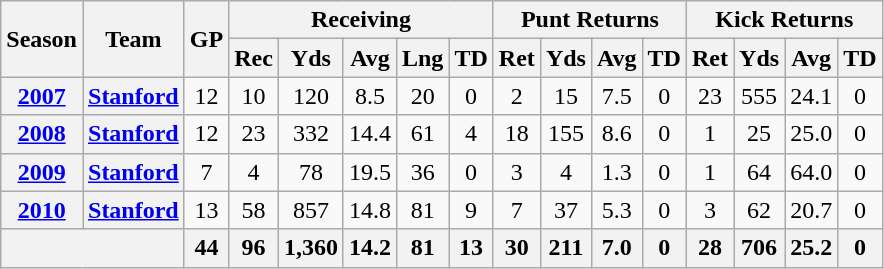<table class= "wikitable" style="text-align:center;">
<tr>
<th rowspan="2">Season</th>
<th rowspan="2">Team</th>
<th rowspan="2">GP</th>
<th colspan="5">Receiving</th>
<th colspan="4">Punt Returns</th>
<th colspan="4">Kick Returns</th>
</tr>
<tr>
<th>Rec</th>
<th>Yds</th>
<th>Avg</th>
<th>Lng</th>
<th>TD</th>
<th>Ret</th>
<th>Yds</th>
<th>Avg</th>
<th>TD</th>
<th>Ret</th>
<th>Yds</th>
<th>Avg</th>
<th>TD</th>
</tr>
<tr>
<th><a href='#'>2007</a></th>
<th><a href='#'>Stanford</a></th>
<td>12</td>
<td>10</td>
<td>120</td>
<td>8.5</td>
<td>20</td>
<td>0</td>
<td>2</td>
<td>15</td>
<td>7.5</td>
<td>0</td>
<td>23</td>
<td>555</td>
<td>24.1</td>
<td>0</td>
</tr>
<tr>
<th><a href='#'>2008</a></th>
<th><a href='#'>Stanford</a></th>
<td>12</td>
<td>23</td>
<td>332</td>
<td>14.4</td>
<td>61</td>
<td>4</td>
<td>18</td>
<td>155</td>
<td>8.6</td>
<td>0</td>
<td>1</td>
<td>25</td>
<td>25.0</td>
<td>0</td>
</tr>
<tr>
<th><a href='#'>2009</a></th>
<th><a href='#'>Stanford</a></th>
<td>7</td>
<td>4</td>
<td>78</td>
<td>19.5</td>
<td>36</td>
<td>0</td>
<td>3</td>
<td>4</td>
<td>1.3</td>
<td>0</td>
<td>1</td>
<td>64</td>
<td>64.0</td>
<td>0</td>
</tr>
<tr>
<th><a href='#'>2010</a></th>
<th><a href='#'>Stanford</a></th>
<td>13</td>
<td>58</td>
<td>857</td>
<td>14.8</td>
<td>81</td>
<td>9</td>
<td>7</td>
<td>37</td>
<td>5.3</td>
<td>0</td>
<td>3</td>
<td>62</td>
<td>20.7</td>
<td>0</td>
</tr>
<tr>
<th colspan="2"></th>
<th>44</th>
<th>96</th>
<th>1,360</th>
<th>14.2</th>
<th>81</th>
<th>13</th>
<th>30</th>
<th>211</th>
<th>7.0</th>
<th>0</th>
<th>28</th>
<th>706</th>
<th>25.2</th>
<th>0</th>
</tr>
</table>
